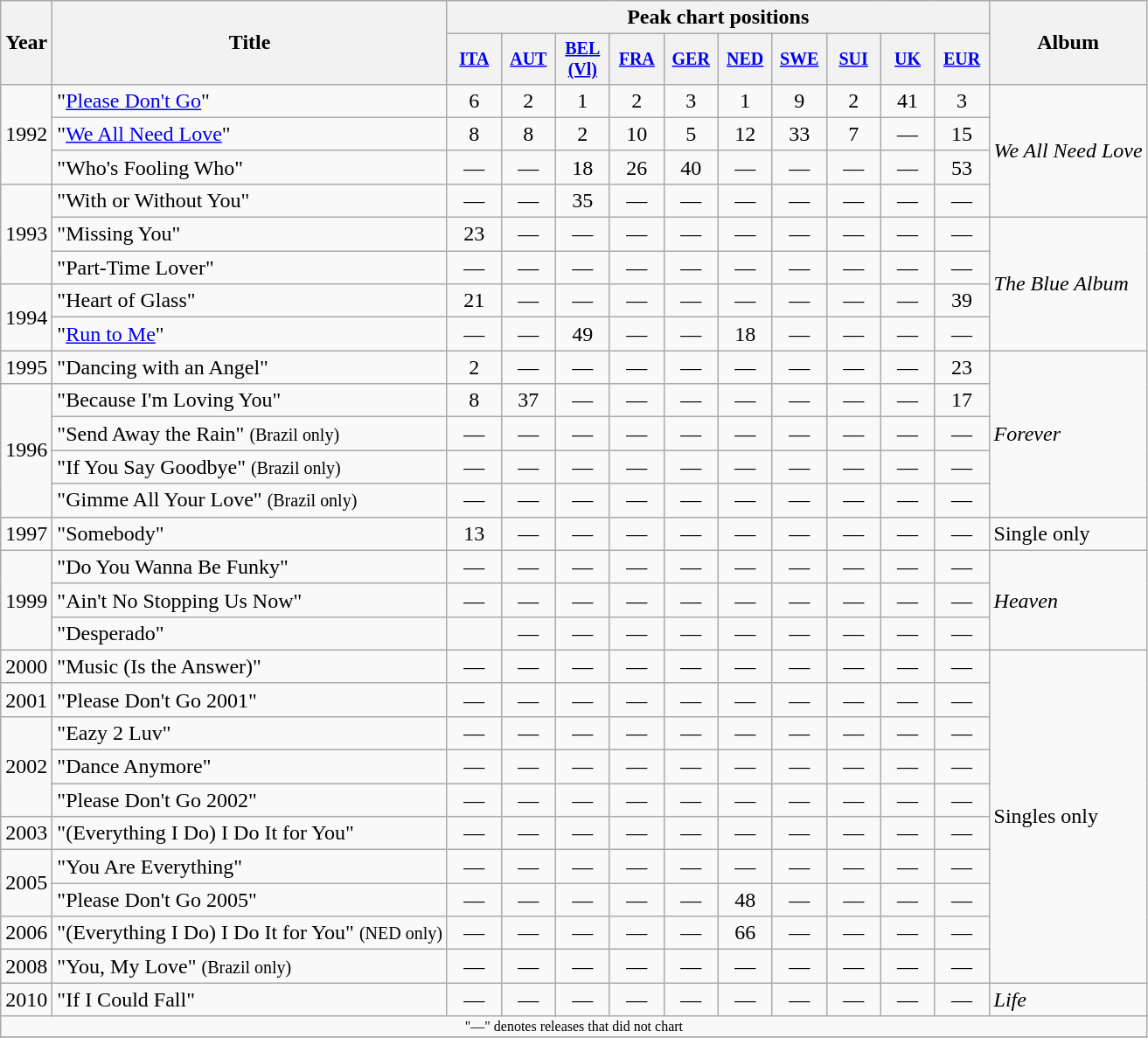<table class="wikitable" style="text-align:center;">
<tr>
<th rowspan="2">Year</th>
<th rowspan="2">Title</th>
<th colspan="10">Peak chart positions</th>
<th rowspan="2">Album</th>
</tr>
<tr style="font-size:smaller;">
<th width="35"><a href='#'>ITA</a><br></th>
<th width="35"><a href='#'>AUT</a><br></th>
<th width="35"><a href='#'>BEL<br>(Vl)</a><br></th>
<th width="35"><a href='#'>FRA</a><br></th>
<th width="35"><a href='#'>GER</a><br></th>
<th width="35"><a href='#'>NED</a><br></th>
<th width="35"><a href='#'>SWE</a><br></th>
<th width="35"><a href='#'>SUI</a><br></th>
<th width="35"><a href='#'>UK</a><br></th>
<th width="35"><a href='#'>EUR</a></th>
</tr>
<tr>
<td rowspan=3>1992</td>
<td align="left">"<a href='#'>Please Don't Go</a>"</td>
<td>6</td>
<td>2</td>
<td>1</td>
<td>2</td>
<td>3</td>
<td>1</td>
<td>9</td>
<td>2</td>
<td>41</td>
<td>3</td>
<td align="left" rowspan="4"><em>We All Need Love</em></td>
</tr>
<tr>
<td align="left">"<a href='#'>We All Need Love</a>"</td>
<td>8</td>
<td>8</td>
<td>2</td>
<td>10</td>
<td>5</td>
<td>12</td>
<td>33</td>
<td>7</td>
<td>—</td>
<td>15</td>
</tr>
<tr>
<td align="left">"Who's Fooling Who"</td>
<td>—</td>
<td>—</td>
<td>18</td>
<td>26</td>
<td>40</td>
<td>—</td>
<td>—</td>
<td>—</td>
<td>—</td>
<td>53</td>
</tr>
<tr>
<td rowspan=3>1993</td>
<td align="left">"With or Without You"</td>
<td>—</td>
<td>—</td>
<td>35</td>
<td>—</td>
<td>—</td>
<td>—</td>
<td>—</td>
<td>—</td>
<td>—</td>
<td>—</td>
</tr>
<tr>
<td align="left">"Missing You"</td>
<td>23</td>
<td>—</td>
<td>—</td>
<td>—</td>
<td>—</td>
<td>—</td>
<td>—</td>
<td>—</td>
<td>—</td>
<td>—</td>
<td align="left" rowspan="4"><em>The Blue Album</em></td>
</tr>
<tr>
<td align="left">"Part-Time Lover"</td>
<td>—</td>
<td>—</td>
<td>—</td>
<td>—</td>
<td>—</td>
<td>—</td>
<td>—</td>
<td>—</td>
<td>—</td>
<td>—</td>
</tr>
<tr>
<td rowspan=2>1994</td>
<td align="left">"Heart of Glass"</td>
<td>21</td>
<td>—</td>
<td>—</td>
<td>—</td>
<td>—</td>
<td>—</td>
<td>—</td>
<td>—</td>
<td>—</td>
<td>39</td>
</tr>
<tr>
<td align="left">"<a href='#'>Run to Me</a>"</td>
<td>—</td>
<td>—</td>
<td>49</td>
<td>—</td>
<td>—</td>
<td>18</td>
<td>—</td>
<td>—</td>
<td>—</td>
<td>—</td>
</tr>
<tr>
<td>1995</td>
<td align="left">"Dancing with an Angel"</td>
<td>2</td>
<td>—</td>
<td>—</td>
<td>—</td>
<td>—</td>
<td>—</td>
<td>—</td>
<td>—</td>
<td>—</td>
<td>23</td>
<td align="left" rowspan="5"><em>Forever</em></td>
</tr>
<tr>
<td rowspan="4">1996</td>
<td align="left">"Because I'm Loving You"</td>
<td>8</td>
<td>37</td>
<td>—</td>
<td>—</td>
<td>—</td>
<td>—</td>
<td>—</td>
<td>—</td>
<td>—</td>
<td>17</td>
</tr>
<tr>
<td align="left">"Send Away the Rain" <small>(Brazil only)</small></td>
<td>—</td>
<td>—</td>
<td>—</td>
<td>—</td>
<td>—</td>
<td>—</td>
<td>—</td>
<td>—</td>
<td>—</td>
<td>—</td>
</tr>
<tr>
<td align="left">"If You Say Goodbye" <small>(Brazil only)</small></td>
<td>—</td>
<td>—</td>
<td>—</td>
<td>—</td>
<td>—</td>
<td>—</td>
<td>—</td>
<td>—</td>
<td>—</td>
<td>—</td>
</tr>
<tr>
<td align="left">"Gimme All Your Love" <small>(Brazil only)</small></td>
<td>—</td>
<td>—</td>
<td>—</td>
<td>—</td>
<td>—</td>
<td>—</td>
<td>—</td>
<td>—</td>
<td>—</td>
<td>—</td>
</tr>
<tr>
<td>1997</td>
<td align="left">"Somebody"</td>
<td>13</td>
<td>—</td>
<td>—</td>
<td>—</td>
<td>—</td>
<td>—</td>
<td>—</td>
<td>—</td>
<td>—</td>
<td>—</td>
<td align="left" rowspan="1">Single only</td>
</tr>
<tr>
<td rowspan=3>1999</td>
<td align="left">"Do You Wanna Be Funky"</td>
<td>—</td>
<td>—</td>
<td>—</td>
<td>—</td>
<td>—</td>
<td>—</td>
<td>—</td>
<td>—</td>
<td>—</td>
<td>—</td>
<td align="left" rowspan="3"><em>Heaven</em></td>
</tr>
<tr>
<td align="left">"Ain't No Stopping Us Now"</td>
<td>—</td>
<td>—</td>
<td>—</td>
<td>—</td>
<td>—</td>
<td>—</td>
<td>—</td>
<td>—</td>
<td>—</td>
<td>—</td>
</tr>
<tr>
<td align="left">"Desperado"</td>
<td></td>
<td>—</td>
<td>—</td>
<td>—</td>
<td>—</td>
<td>—</td>
<td>—</td>
<td>—</td>
<td>—</td>
<td>—</td>
</tr>
<tr>
<td>2000</td>
<td align="left">"Music (Is the Answer)"</td>
<td>—</td>
<td>—</td>
<td>—</td>
<td>—</td>
<td>—</td>
<td>—</td>
<td>—</td>
<td>—</td>
<td>—</td>
<td>—</td>
<td align="left" rowspan="10">Singles only</td>
</tr>
<tr>
<td>2001</td>
<td align="left">"Please Don't Go 2001"</td>
<td>—</td>
<td>—</td>
<td>—</td>
<td>—</td>
<td>—</td>
<td>—</td>
<td>—</td>
<td>—</td>
<td>—</td>
<td>—</td>
</tr>
<tr>
<td rowspan=3>2002</td>
<td align="left">"Eazy 2 Luv"</td>
<td>—</td>
<td>—</td>
<td>—</td>
<td>—</td>
<td>—</td>
<td>—</td>
<td>—</td>
<td>—</td>
<td>—</td>
<td>—</td>
</tr>
<tr>
<td align="left">"Dance Anymore"</td>
<td>—</td>
<td>—</td>
<td>—</td>
<td>—</td>
<td>—</td>
<td>—</td>
<td>—</td>
<td>—</td>
<td>—</td>
<td>—</td>
</tr>
<tr>
<td align="left">"Please Don't Go 2002"</td>
<td>—</td>
<td>—</td>
<td>—</td>
<td>—</td>
<td>—</td>
<td>—</td>
<td>—</td>
<td>—</td>
<td>—</td>
<td>—</td>
</tr>
<tr>
<td>2003</td>
<td align="left">"(Everything I Do) I Do It for You"</td>
<td>—</td>
<td>—</td>
<td>—</td>
<td>—</td>
<td>—</td>
<td>—</td>
<td>—</td>
<td>—</td>
<td>—</td>
<td>—</td>
</tr>
<tr>
<td rowspan=2>2005</td>
<td align="left">"You Are Everything"</td>
<td>—</td>
<td>—</td>
<td>—</td>
<td>—</td>
<td>—</td>
<td>—</td>
<td>—</td>
<td>—</td>
<td>—</td>
<td>—</td>
</tr>
<tr>
<td align="left">"Please Don't Go 2005"</td>
<td>—</td>
<td>—</td>
<td>—</td>
<td>—</td>
<td>—</td>
<td>48</td>
<td>—</td>
<td>—</td>
<td>—</td>
<td>—</td>
</tr>
<tr>
<td>2006</td>
<td align="left">"(Everything I Do) I Do It for You" <small>(NED only)</small></td>
<td>—</td>
<td>—</td>
<td>—</td>
<td>—</td>
<td>—</td>
<td>66</td>
<td>—</td>
<td>—</td>
<td>—</td>
<td>—</td>
</tr>
<tr>
<td>2008</td>
<td align="left">"You, My Love" <small>(Brazil only)</small></td>
<td>—</td>
<td>—</td>
<td>—</td>
<td>—</td>
<td>—</td>
<td>—</td>
<td>—</td>
<td>—</td>
<td>—</td>
<td>—</td>
</tr>
<tr>
<td>2010</td>
<td align="left">"If I Could Fall"</td>
<td>—</td>
<td>—</td>
<td>—</td>
<td>—</td>
<td>—</td>
<td>—</td>
<td>—</td>
<td>—</td>
<td>—</td>
<td>—</td>
<td align="left" rowspan=1><em>Life</em></td>
</tr>
<tr>
<td colspan="15" style="font-size:8pt">"—" denotes releases that did not chart</td>
</tr>
<tr>
</tr>
</table>
